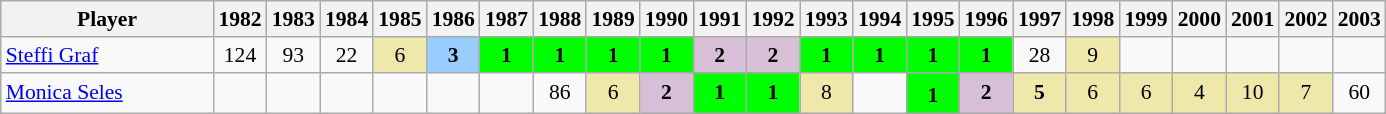<table class="wikitable" style="text-align:center;font-size:90%">
<tr>
<th width="135">Player</th>
<th>1982</th>
<th>1983</th>
<th>1984</th>
<th>1985</th>
<th>1986</th>
<th>1987</th>
<th>1988</th>
<th>1989</th>
<th>1990</th>
<th>1991</th>
<th>1992</th>
<th>1993</th>
<th>1994</th>
<th>1995</th>
<th>1996</th>
<th>1997</th>
<th>1998</th>
<th>1999</th>
<th>2000</th>
<th>2001</th>
<th>2002</th>
<th>2003</th>
</tr>
<tr>
<td align="left"><a href='#'>Steffi Graf</a></td>
<td>124</td>
<td>93</td>
<td>22</td>
<td bgcolor=EEE8AA>6</td>
<td bgcolor=99ccff><strong>3</strong></td>
<td bgcolor=lime><strong>1</strong></td>
<td bgcolor=lime><strong>1</strong></td>
<td bgcolor=lime><strong>1</strong></td>
<td bgcolor=lime><strong>1</strong></td>
<td bgcolor=thistle><strong>2</strong></td>
<td bgcolor=thistle><strong>2</strong></td>
<td bgcolor=lime><strong>1</strong></td>
<td bgcolor=lime><strong>1</strong></td>
<td bgcolor=lime><strong>1</strong></td>
<td bgcolor=lime><strong>1</strong></td>
<td>28</td>
<td bgcolor=EEE8AA>9</td>
<td></td>
<td></td>
<td></td>
<td></td>
<td></td>
</tr>
<tr>
<td align="left"><a href='#'>Monica Seles</a></td>
<td></td>
<td></td>
<td></td>
<td></td>
<td></td>
<td></td>
<td>86</td>
<td bgcolor=EEE8AA>6</td>
<td bgcolor=D8BFD8><strong>2</strong></td>
<td bgcolor=00ff00><strong>1</strong></td>
<td bgcolor=00ff00><strong>1</strong></td>
<td bgcolor=EEE8AA>8</td>
<td></td>
<td bgcolor=00ff00><strong>1<sup></sup></strong></td>
<td bgcolor=D8BFD8><strong>2</strong></td>
<td bgcolor=EEE8AA><strong>5</strong></td>
<td bgcolor=EEE8AA>6</td>
<td bgcolor=EEE8AA>6</td>
<td bgcolor=EEE8AA>4</td>
<td bgcolor=EEE8AA>10</td>
<td bgcolor=EEE8AA>7</td>
<td>60</td>
</tr>
</table>
